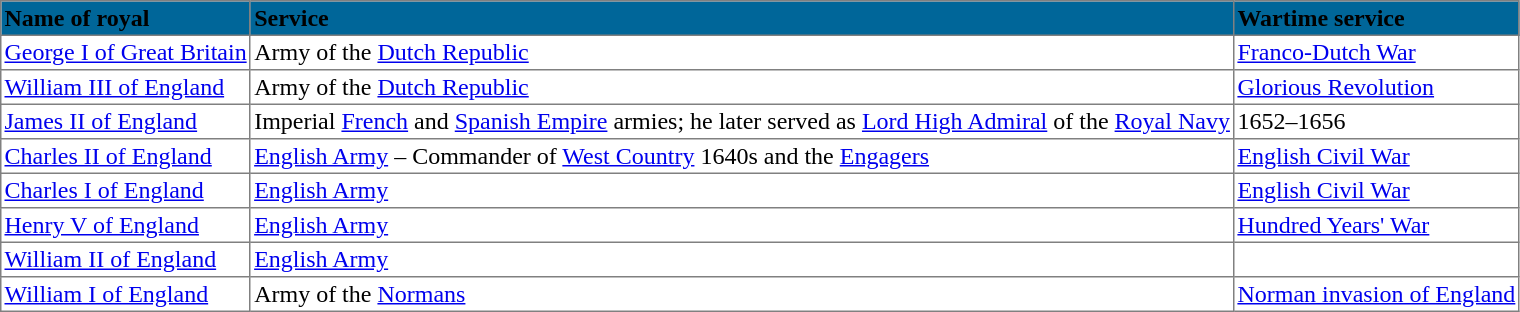<table border="1" cellspacing="1" cellpadding="2" style="border-collapse: collapse;">
<tr ---- bgcolor=#006699>
<td><strong><span>Name of royal</span></strong></td>
<td><strong><span>Service</span></strong></td>
<td><strong><span>Wartime service</span></strong></td>
</tr>
<tr>
<td><a href='#'>George I of Great Britain</a></td>
<td>Army of the <a href='#'>Dutch Republic</a></td>
<td><a href='#'>Franco-Dutch War</a></td>
</tr>
<tr>
<td><a href='#'>William III of England</a></td>
<td>Army of the <a href='#'>Dutch Republic</a></td>
<td><a href='#'>Glorious Revolution</a></td>
</tr>
<tr>
<td><a href='#'>James II of England</a></td>
<td>Imperial <a href='#'>French</a> and <a href='#'>Spanish Empire</a> armies; he later served as <a href='#'>Lord High Admiral</a> of the <a href='#'>Royal Navy</a></td>
<td>1652–1656</td>
</tr>
<tr>
<td><a href='#'>Charles II of England</a></td>
<td><a href='#'>English Army</a> – Commander of <a href='#'>West Country</a> 1640s and the <a href='#'>Engagers</a></td>
<td><a href='#'>English Civil War</a></td>
</tr>
<tr>
<td><a href='#'>Charles I of England</a></td>
<td><a href='#'>English Army</a></td>
<td><a href='#'>English Civil War</a></td>
</tr>
<tr>
<td><a href='#'>Henry V of England</a></td>
<td><a href='#'>English Army</a></td>
<td><a href='#'>Hundred Years' War</a></td>
</tr>
<tr>
<td><a href='#'>William II of England</a></td>
<td><a href='#'>English Army</a></td>
<td></td>
</tr>
<tr>
<td><a href='#'>William I of England</a></td>
<td>Army of the <a href='#'>Normans</a></td>
<td><a href='#'>Norman invasion of England</a></td>
</tr>
</table>
